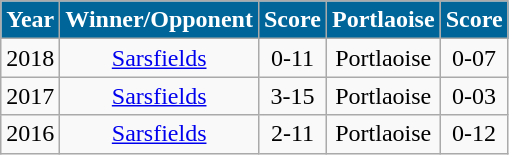<table class="wikitable" style="text-align:center;">
<tr>
<th style="background:#069;color:white">Year</th>
<th style="background:#069;color:white">Winner/Opponent</th>
<th style="background:#069;color:white">Score</th>
<th style="background:#069;color:white">Portlaoise</th>
<th style="background:#069;color:white">Score</th>
</tr>
<tr>
<td>2018</td>
<td><a href='#'>Sarsfields</a></td>
<td>0-11</td>
<td> Portlaoise</td>
<td>0-07</td>
</tr>
<tr>
<td>2017</td>
<td><a href='#'>Sarsfields</a></td>
<td>3-15</td>
<td> Portlaoise</td>
<td>0-03</td>
</tr>
<tr>
<td>2016</td>
<td><a href='#'>Sarsfields</a></td>
<td>2-11</td>
<td> Portlaoise</td>
<td>0-12</td>
</tr>
</table>
